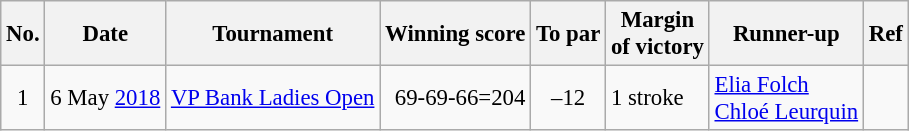<table class="wikitable" style="font-size:95%;">
<tr>
<th>No.</th>
<th>Date</th>
<th>Tournament</th>
<th>Winning score</th>
<th>To par</th>
<th>Margin<br>of victory</th>
<th>Runner-up</th>
<th>Ref</th>
</tr>
<tr>
<td align=center>1</td>
<td align=right>6 May <a href='#'>2018</a></td>
<td><a href='#'>VP Bank Ladies Open</a></td>
<td align=right>69-69-66=204</td>
<td align=center>–12</td>
<td>1 stroke</td>
<td> <a href='#'>Elia Folch</a><br> <a href='#'>Chloé Leurquin</a></td>
<td></td>
</tr>
</table>
